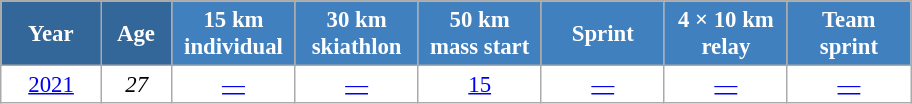<table class="wikitable" style="font-size:95%; text-align:center; border:grey solid 1px; border-collapse:collapse; background:#ffffff;">
<tr>
<th style="background-color:#369; color:white; width:60px;"> Year </th>
<th style="background-color:#369; color:white; width:40px;"> Age </th>
<th style="background-color:#4180be; color:white; width:75px;"> 15 km <br> individual </th>
<th style="background-color:#4180be; color:white; width:75px;"> 30 km <br> skiathlon </th>
<th style="background-color:#4180be; color:white; width:75px;"> 50 km <br> mass start </th>
<th style="background-color:#4180be; color:white; width:75px;"> Sprint </th>
<th style="background-color:#4180be; color:white; width:75px;"> 4 × 10 km <br> relay </th>
<th style="background-color:#4180be; color:white; width:75px;"> Team <br> sprint </th>
</tr>
<tr>
<td><a href='#'>2021</a></td>
<td><em>27</em></td>
<td><a href='#'>—</a></td>
<td><a href='#'>—</a></td>
<td><a href='#'>15</a></td>
<td><a href='#'>—</a></td>
<td><a href='#'>—</a></td>
<td><a href='#'>—</a></td>
</tr>
</table>
